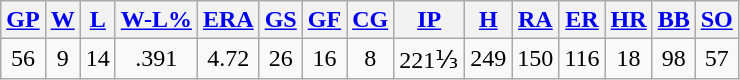<table class="wikitable">
<tr>
<th><a href='#'>GP</a></th>
<th><a href='#'>W</a></th>
<th><a href='#'>L</a></th>
<th><a href='#'>W-L%</a></th>
<th><a href='#'>ERA</a></th>
<th><a href='#'>GS</a></th>
<th><a href='#'>GF</a></th>
<th><a href='#'>CG</a></th>
<th><a href='#'>IP</a></th>
<th><a href='#'>H</a></th>
<th><a href='#'>RA</a></th>
<th><a href='#'>ER</a></th>
<th><a href='#'>HR</a></th>
<th><a href='#'>BB</a></th>
<th><a href='#'>SO</a></th>
</tr>
<tr align=center>
<td>56</td>
<td>9</td>
<td>14</td>
<td>.391</td>
<td>4.72</td>
<td>26</td>
<td>16</td>
<td>8</td>
<td>221⅓</td>
<td>249</td>
<td>150</td>
<td>116</td>
<td>18</td>
<td>98</td>
<td>57</td>
</tr>
</table>
